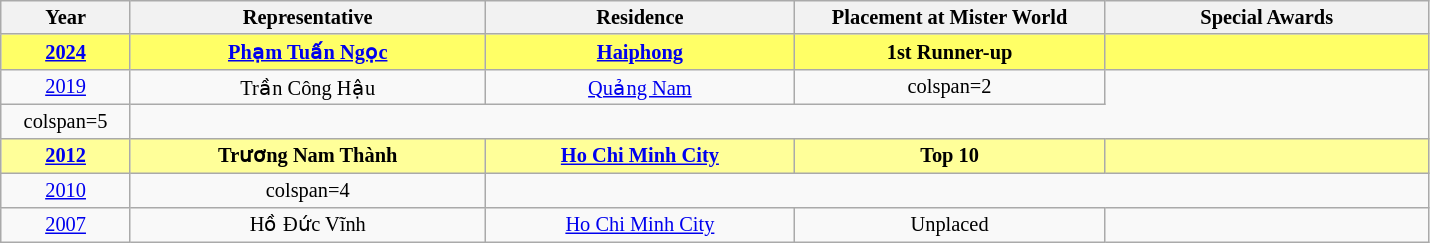<table class="wikitable sortable" style="font-size: 85%; text-align:center">
<tr>
<th width="80">Year</th>
<th width="230">Representative</th>
<th width="200">Residence</th>
<th width="200">Placement at Mister World</th>
<th width="210">Special Awards</th>
</tr>
<tr style="background-color:#FFFF66;">
<td><a href='#'><strong>2024</strong></a></td>
<td><strong><a href='#'>Phạm Tuấn Ngọc</a></strong></td>
<td><strong><a href='#'>Haiphong</a></strong></td>
<td><strong>1st Runner-up</strong></td>
<td></td>
</tr>
<tr>
<td><a href='#'>2019</a></td>
<td>Trần Công Hậu</td>
<td><a href='#'>Quảng Nam</a></td>
<td>colspan=2 </td>
</tr>
<tr>
<td>colspan=5 </td>
</tr>
<tr style="background-color:#FFFF99;">
<td><strong><a href='#'>2012</a></strong></td>
<td><strong>Trương Nam Thành</strong></td>
<td><strong><a href='#'>Ho Chi Minh City</a></strong></td>
<td><strong>Top 10</strong></td>
<td style="background:;"></td>
</tr>
<tr>
<td><a href='#'>2010</a></td>
<td>colspan=4 </td>
</tr>
<tr>
<td><a href='#'>2007</a></td>
<td>Hồ Đức Vĩnh</td>
<td><a href='#'>Ho Chi Minh City</a></td>
<td>Unplaced</td>
<td></td>
</tr>
</table>
